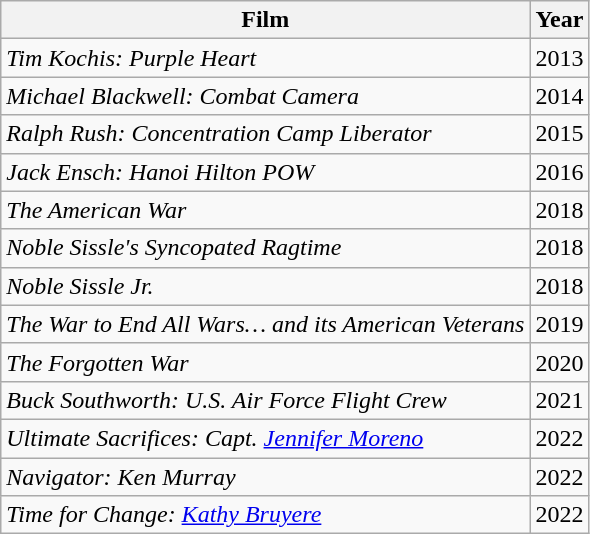<table class="wikitable">
<tr>
<th>Film</th>
<th>Year</th>
</tr>
<tr>
<td><em>Tim Kochis: Purple Heart</em></td>
<td>2013</td>
</tr>
<tr>
<td><em>Michael Blackwell: Combat Camera</em></td>
<td>2014</td>
</tr>
<tr>
<td><em>Ralph Rush: Concentration Camp Liberator</em></td>
<td>2015</td>
</tr>
<tr>
<td><em>Jack Ensch: Hanoi Hilton POW</em></td>
<td>2016</td>
</tr>
<tr>
<td><em>The American War</em></td>
<td>2018</td>
</tr>
<tr>
<td><em>Noble Sissle's Syncopated Ragtime</em></td>
<td>2018</td>
</tr>
<tr>
<td><em>Noble Sissle Jr.</em></td>
<td>2018</td>
</tr>
<tr>
<td><em>The War to End All Wars… and its American Veterans</em></td>
<td>2019</td>
</tr>
<tr>
<td><em>The Forgotten War</em></td>
<td>2020</td>
</tr>
<tr>
<td><em>Buck Southworth: U.S. Air Force Flight Crew</em></td>
<td>2021</td>
</tr>
<tr>
<td><em>Ultimate Sacrifices: Capt. <a href='#'>Jennifer Moreno</a></em></td>
<td>2022</td>
</tr>
<tr>
<td><em>Navigator: Ken Murray</em></td>
<td>2022</td>
</tr>
<tr>
<td><em>Time for Change: <a href='#'>Kathy Bruyere</a></em></td>
<td>2022</td>
</tr>
</table>
